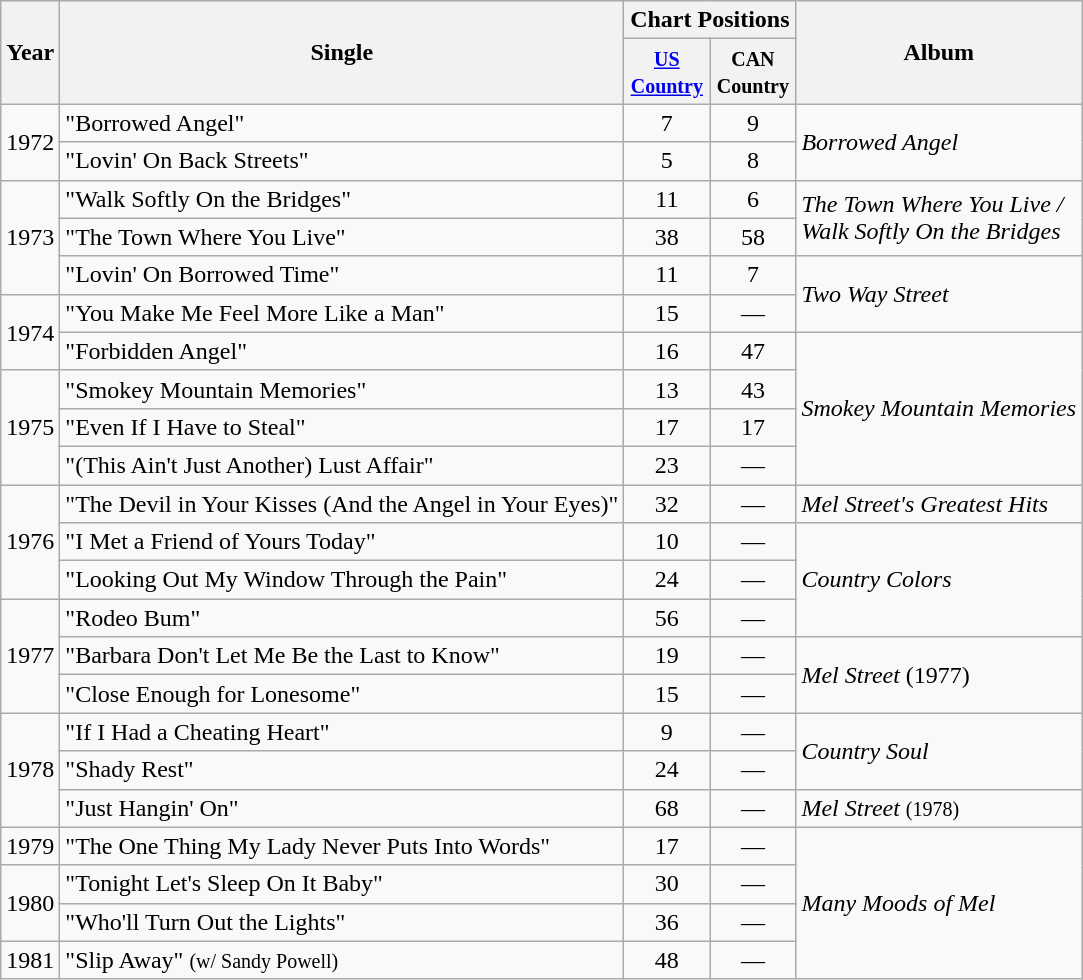<table class="wikitable">
<tr>
<th rowspan="2">Year</th>
<th rowspan="2">Single</th>
<th colspan="2">Chart Positions</th>
<th rowspan="2">Album</th>
</tr>
<tr>
<th width="50"><small><a href='#'>US Country</a></small></th>
<th width="50"><small>CAN Country</small></th>
</tr>
<tr>
<td rowspan="2">1972</td>
<td>"Borrowed Angel"</td>
<td align="center">7</td>
<td align="center">9</td>
<td rowspan="2"><em>Borrowed Angel</em></td>
</tr>
<tr>
<td>"Lovin' On Back Streets"</td>
<td align="center">5</td>
<td align="center">8</td>
</tr>
<tr>
<td rowspan="3">1973</td>
<td>"Walk Softly On the Bridges"</td>
<td align="center">11</td>
<td align="center">6</td>
<td rowspan="2"><em>The Town Where You Live /<br>Walk Softly On the Bridges</em></td>
</tr>
<tr>
<td>"The Town Where You Live"</td>
<td align="center">38</td>
<td align="center">58</td>
</tr>
<tr>
<td>"Lovin' On Borrowed Time"</td>
<td align="center">11</td>
<td align="center">7</td>
<td rowspan="2"><em>Two Way Street</em></td>
</tr>
<tr>
<td rowspan="2">1974</td>
<td>"You Make Me Feel More Like a Man"</td>
<td align="center">15</td>
<td align="center">—</td>
</tr>
<tr>
<td>"Forbidden Angel"</td>
<td align="center">16</td>
<td align="center">47</td>
<td rowspan="4"><em>Smokey Mountain Memories</em></td>
</tr>
<tr>
<td rowspan="3">1975</td>
<td>"Smokey Mountain Memories"</td>
<td align="center">13</td>
<td align="center">43</td>
</tr>
<tr>
<td>"Even If I Have to Steal"</td>
<td align="center">17</td>
<td align="center">17</td>
</tr>
<tr>
<td>"(This Ain't Just Another) Lust Affair"</td>
<td align="center">23</td>
<td align="center">—</td>
</tr>
<tr>
<td rowspan="3">1976</td>
<td>"The Devil in Your Kisses (And the Angel in Your Eyes)"</td>
<td align="center">32</td>
<td align="center">—</td>
<td><em>Mel Street's Greatest Hits</em></td>
</tr>
<tr>
<td>"I Met a Friend of Yours Today"</td>
<td align="center">10</td>
<td align="center">—</td>
<td rowspan="3"><em>Country Colors</em></td>
</tr>
<tr>
<td>"Looking Out My Window Through the Pain"</td>
<td align="center">24</td>
<td align="center">—</td>
</tr>
<tr>
<td rowspan="3">1977</td>
<td>"Rodeo Bum"</td>
<td align="center">56</td>
<td align="center">—</td>
</tr>
<tr>
<td>"Barbara Don't Let Me Be the Last to Know"</td>
<td align="center">19</td>
<td align="center">—</td>
<td rowspan="2"><em>Mel Street</em> (1977)</td>
</tr>
<tr>
<td>"Close Enough for Lonesome"</td>
<td align="center">15</td>
<td align="center">—</td>
</tr>
<tr>
<td rowspan="3">1978</td>
<td>"If I Had a Cheating Heart"</td>
<td align="center">9</td>
<td align="center">—</td>
<td rowspan="2"><em>Country Soul</em></td>
</tr>
<tr>
<td>"Shady Rest"</td>
<td align="center">24</td>
<td align="center">—</td>
</tr>
<tr>
<td>"Just Hangin' On"</td>
<td align="center">68</td>
<td align="center">—</td>
<td><em>Mel Street</em> <small>(1978)</small></td>
</tr>
<tr>
<td>1979</td>
<td>"The One Thing My Lady Never Puts Into Words"</td>
<td align="center">17</td>
<td align="center">—</td>
<td rowspan="4"><em>Many Moods of Mel</em></td>
</tr>
<tr>
<td rowspan="2">1980</td>
<td>"Tonight Let's Sleep On It Baby"</td>
<td align="center">30</td>
<td align="center">—</td>
</tr>
<tr>
<td>"Who'll Turn Out the Lights"</td>
<td align="center">36</td>
<td align="center">—</td>
</tr>
<tr>
<td>1981</td>
<td>"Slip Away" <small>(w/ Sandy Powell)</small></td>
<td align="center">48</td>
<td align="center">—</td>
</tr>
</table>
